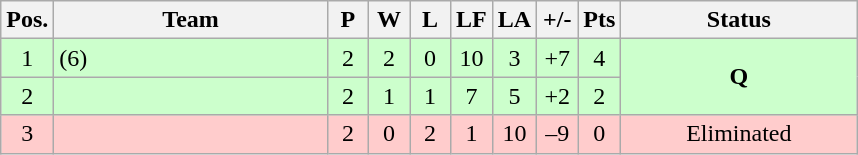<table class="wikitable" style="text-align:center; margin: 1em auto 1em auto, align:left">
<tr>
<th width=20>Pos.</th>
<th width=175>Team</th>
<th width=20>P</th>
<th width=20>W</th>
<th width=20>L</th>
<th width=20>LF</th>
<th width=20>LA</th>
<th width=20>+/-</th>
<th width=20>Pts</th>
<th width=150>Status</th>
</tr>
<tr style="background:#CCFFCC;">
<td>1</td>
<td style="text-align:left;"><strong></strong> (6)</td>
<td>2</td>
<td>2</td>
<td>0</td>
<td>10</td>
<td>3</td>
<td>+7</td>
<td>4</td>
<td rowspan=2><strong>Q</strong></td>
</tr>
<tr style="background:#CCFFCC;">
<td>2</td>
<td style="text-align:left;"><strong></strong></td>
<td>2</td>
<td>1</td>
<td>1</td>
<td>7</td>
<td>5</td>
<td>+2</td>
<td>2</td>
</tr>
<tr style="background:#FFCCCC;">
<td>3</td>
<td style="text-align:left;"></td>
<td>2</td>
<td>0</td>
<td>2</td>
<td>1</td>
<td>10</td>
<td>–9</td>
<td>0</td>
<td>Eliminated</td>
</tr>
</table>
